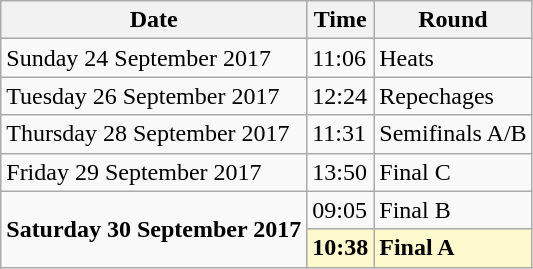<table class="wikitable">
<tr>
<th>Date</th>
<th>Time</th>
<th>Round</th>
</tr>
<tr>
<td>Sunday 24 September 2017</td>
<td>11:06</td>
<td>Heats</td>
</tr>
<tr>
<td>Tuesday 26 September 2017</td>
<td>12:24</td>
<td>Repechages</td>
</tr>
<tr>
<td>Thursday 28 September 2017</td>
<td>11:31</td>
<td>Semifinals A/B</td>
</tr>
<tr>
<td>Friday 29 September 2017</td>
<td>13:50</td>
<td>Final C</td>
</tr>
<tr>
<td rowspan=2><strong>Saturday 30 September 2017</strong></td>
<td>09:05</td>
<td>Final B</td>
</tr>
<tr>
<td style=background:lemonchiffon><strong>10:38</strong></td>
<td style=background:lemonchiffon><strong>Final A</strong></td>
</tr>
</table>
